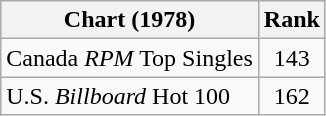<table class="wikitable">
<tr>
<th align="left">Chart (1978)</th>
<th style="text-align:center;">Rank</th>
</tr>
<tr>
<td>Canada <em>RPM</em> Top Singles</td>
<td style="text-align:center;">143</td>
</tr>
<tr>
<td>U.S. <em>Billboard</em> Hot 100</td>
<td style="text-align:center;">162</td>
</tr>
</table>
